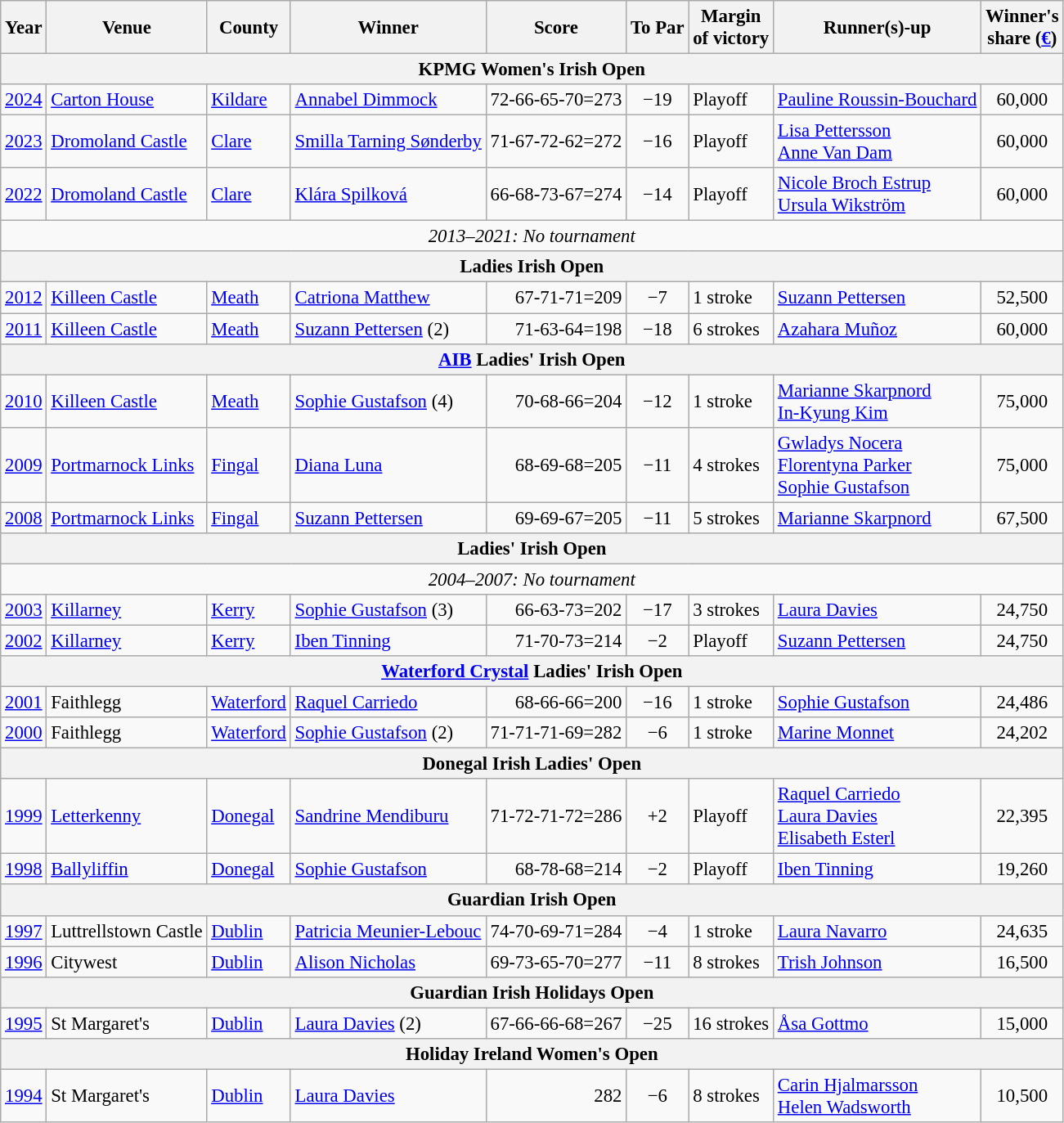<table class=wikitable style="font-size:95%">
<tr>
<th>Year</th>
<th>Venue</th>
<th>County</th>
<th>Winner</th>
<th>Score</th>
<th>To Par</th>
<th>Margin<br>of victory</th>
<th>Runner(s)-up</th>
<th>Winner's<br>share (<a href='#'>€</a>)</th>
</tr>
<tr>
<th colspan="9">KPMG Women's Irish Open</th>
</tr>
<tr>
<td align=center><a href='#'>2024</a></td>
<td><a href='#'>Carton House</a></td>
<td><a href='#'>Kildare</a></td>
<td> <a href='#'>Annabel Dimmock</a></td>
<td align=right>72-66-65-70=273</td>
<td align=center>−19</td>
<td>Playoff</td>
<td> <a href='#'>Pauline Roussin-Bouchard</a></td>
<td align=center>60,000</td>
</tr>
<tr>
<td align=center><a href='#'>2023</a></td>
<td><a href='#'>Dromoland Castle</a></td>
<td><a href='#'>Clare</a></td>
<td> <a href='#'>Smilla Tarning Sønderby</a></td>
<td align=right>71-67-72-62=272</td>
<td align=center>−16</td>
<td>Playoff</td>
<td> <a href='#'>Lisa Pettersson</a><br> <a href='#'>Anne Van Dam</a></td>
<td align=center>60,000</td>
</tr>
<tr>
<td align=center><a href='#'>2022</a></td>
<td><a href='#'>Dromoland Castle</a></td>
<td><a href='#'>Clare</a></td>
<td> <a href='#'>Klára Spilková</a></td>
<td align=right>66-68-73-67=274</td>
<td align=center>−14</td>
<td>Playoff</td>
<td> <a href='#'>Nicole Broch Estrup</a><br> <a href='#'>Ursula Wikström</a></td>
<td align=center>60,000</td>
</tr>
<tr>
<td colspan="9" align="center"><em>2013–2021: No tournament</em></td>
</tr>
<tr>
<th colspan="9">Ladies Irish Open</th>
</tr>
<tr>
<td align=center><a href='#'>2012</a></td>
<td><a href='#'>Killeen Castle</a></td>
<td><a href='#'>Meath</a></td>
<td> <a href='#'>Catriona Matthew</a></td>
<td align=right>67-71-71=209</td>
<td align=center>−7</td>
<td>1 stroke</td>
<td> <a href='#'>Suzann Pettersen</a></td>
<td align=center>52,500</td>
</tr>
<tr>
<td align=center><a href='#'>2011</a></td>
<td><a href='#'>Killeen Castle</a></td>
<td><a href='#'>Meath</a></td>
<td> <a href='#'>Suzann Pettersen</a> (2)</td>
<td align=right>71-63-64=198</td>
<td align=center>−18</td>
<td>6 strokes</td>
<td> <a href='#'>Azahara Muñoz</a></td>
<td align=center>60,000</td>
</tr>
<tr>
<th colspan="9"><a href='#'>AIB</a> Ladies' Irish Open</th>
</tr>
<tr>
<td align=center><a href='#'>2010</a></td>
<td><a href='#'>Killeen Castle</a></td>
<td><a href='#'>Meath</a></td>
<td> <a href='#'>Sophie Gustafson</a> (4)</td>
<td align=right>70-68-66=204</td>
<td align=center>−12</td>
<td>1 stroke</td>
<td> <a href='#'>Marianne Skarpnord</a><br> <a href='#'>In-Kyung Kim</a></td>
<td align=center>75,000</td>
</tr>
<tr>
<td align=center><a href='#'>2009</a></td>
<td><a href='#'>Portmarnock Links</a></td>
<td><a href='#'>Fingal</a></td>
<td> <a href='#'>Diana Luna</a></td>
<td align=right>68-69-68=205</td>
<td align=center>−11</td>
<td>4 strokes</td>
<td> <a href='#'>Gwladys Nocera</a><br> <a href='#'>Florentyna Parker</a><br><a href='#'>Sophie Gustafson</a></td>
<td align=center>75,000</td>
</tr>
<tr>
<td align=center><a href='#'>2008</a></td>
<td><a href='#'>Portmarnock Links</a></td>
<td><a href='#'>Fingal</a></td>
<td> <a href='#'>Suzann Pettersen</a></td>
<td align=right>69-69-67=205</td>
<td align=center>−11</td>
<td>5 strokes</td>
<td> <a href='#'>Marianne Skarpnord</a></td>
<td align=center>67,500</td>
</tr>
<tr>
<th colspan="9">Ladies' Irish Open</th>
</tr>
<tr>
<td colspan="9" align="center"><em>2004–2007: No tournament</em></td>
</tr>
<tr>
<td align=center><a href='#'>2003</a></td>
<td><a href='#'>Killarney</a></td>
<td><a href='#'>Kerry</a></td>
<td> <a href='#'>Sophie Gustafson</a> (3)</td>
<td align=right>66-63-73=202</td>
<td align=center>−17</td>
<td>3 strokes</td>
<td> <a href='#'>Laura Davies</a></td>
<td align=center>24,750</td>
</tr>
<tr>
<td align=center><a href='#'>2002</a></td>
<td><a href='#'>Killarney</a></td>
<td><a href='#'>Kerry</a></td>
<td> <a href='#'>Iben Tinning</a></td>
<td align=right>71-70-73=214</td>
<td align=center>−2</td>
<td>Playoff</td>
<td> <a href='#'>Suzann Pettersen</a></td>
<td align=center>24,750</td>
</tr>
<tr>
<th colspan="9"><a href='#'>Waterford Crystal</a> Ladies' Irish Open</th>
</tr>
<tr>
<td align=center><a href='#'>2001</a></td>
<td>Faithlegg</td>
<td><a href='#'>Waterford</a></td>
<td> <a href='#'>Raquel Carriedo</a></td>
<td align=right>68-66-66=200</td>
<td align=center>−16</td>
<td>1 stroke</td>
<td> <a href='#'>Sophie Gustafson</a></td>
<td align=center>24,486</td>
</tr>
<tr>
<td align=center><a href='#'>2000</a></td>
<td>Faithlegg</td>
<td><a href='#'>Waterford</a></td>
<td> <a href='#'>Sophie Gustafson</a> (2)</td>
<td align=right>71-71-71-69=282</td>
<td align=center>−6</td>
<td>1 stroke</td>
<td> <a href='#'>Marine Monnet</a></td>
<td align=center>24,202</td>
</tr>
<tr>
<th colspan="9">Donegal Irish Ladies' Open</th>
</tr>
<tr>
<td align=center><a href='#'>1999</a></td>
<td><a href='#'>Letterkenny</a></td>
<td><a href='#'>Donegal</a></td>
<td> <a href='#'>Sandrine Mendiburu</a></td>
<td align=right>71-72-71-72=286</td>
<td align=center>+2</td>
<td>Playoff</td>
<td> <a href='#'>Raquel Carriedo</a><br> <a href='#'>Laura Davies</a><br> <a href='#'>Elisabeth Esterl</a></td>
<td align=center>22,395</td>
</tr>
<tr>
<td align=center><a href='#'>1998</a></td>
<td><a href='#'>Ballyliffin</a></td>
<td><a href='#'>Donegal</a></td>
<td> <a href='#'>Sophie Gustafson</a></td>
<td align=right>68-78-68=214</td>
<td align=center>−2</td>
<td>Playoff</td>
<td> <a href='#'>Iben Tinning</a></td>
<td align=center>19,260</td>
</tr>
<tr>
<th colspan="9">Guardian Irish Open</th>
</tr>
<tr>
<td align=center><a href='#'>1997</a></td>
<td>Luttrellstown Castle</td>
<td><a href='#'>Dublin</a></td>
<td> <a href='#'>Patricia Meunier-Lebouc</a></td>
<td align=right>74-70-69-71=284</td>
<td align=center>−4</td>
<td>1 stroke</td>
<td> <a href='#'>Laura Navarro</a></td>
<td align=center>24,635</td>
</tr>
<tr>
<td align=center><a href='#'>1996</a></td>
<td>Citywest</td>
<td><a href='#'>Dublin</a></td>
<td> <a href='#'>Alison Nicholas</a></td>
<td align=right>69-73-65-70=277</td>
<td align=center>−11</td>
<td>8 strokes</td>
<td> <a href='#'>Trish Johnson</a></td>
<td align=center>16,500</td>
</tr>
<tr>
<th colspan="9">Guardian Irish Holidays Open</th>
</tr>
<tr>
<td align=center><a href='#'>1995</a></td>
<td>St Margaret's</td>
<td><a href='#'>Dublin</a></td>
<td> <a href='#'>Laura Davies</a> (2)</td>
<td align=right>67-66-66-68=267</td>
<td align=center>−25</td>
<td>16 strokes</td>
<td> <a href='#'>Åsa Gottmo</a></td>
<td align=center>15,000</td>
</tr>
<tr>
<th colspan="9">Holiday Ireland Women's Open</th>
</tr>
<tr>
<td align=center><a href='#'>1994</a></td>
<td>St Margaret's</td>
<td><a href='#'>Dublin</a></td>
<td> <a href='#'>Laura Davies</a></td>
<td align=right>282</td>
<td align=center>−6</td>
<td>8 strokes</td>
<td> <a href='#'>Carin Hjalmarsson</a><br> <a href='#'>Helen Wadsworth</a></td>
<td align=center>10,500</td>
</tr>
</table>
